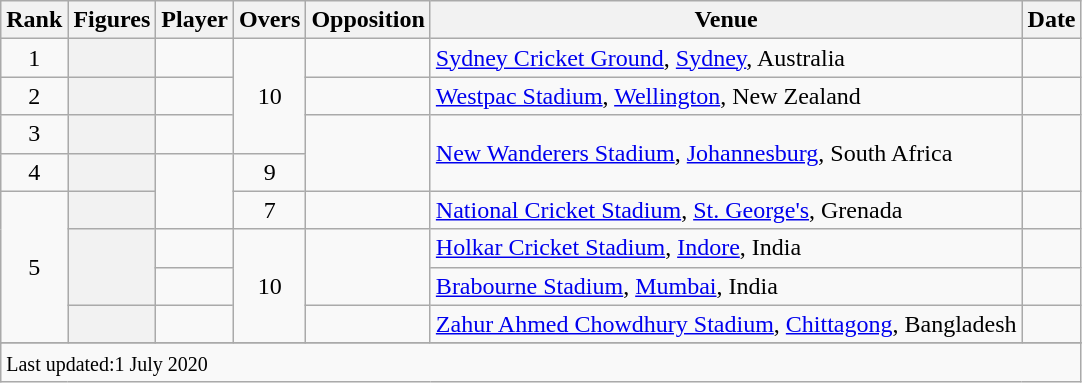<table class="wikitable plainrowheaders sortable">
<tr>
<th scope=col>Rank</th>
<th scope=col>Figures</th>
<th scope=col>Player</th>
<th scope=col>Overs</th>
<th scope=col>Opposition</th>
<th scope=col>Venue</th>
<th scope=col>Date</th>
</tr>
<tr>
<td align=center>1</td>
<th scope=row style=text-align:center;></th>
<td></td>
<td align=center rowspan=3>10</td>
<td></td>
<td><a href='#'>Sydney Cricket Ground</a>, <a href='#'>Sydney</a>, Australia</td>
<td> </td>
</tr>
<tr>
<td align=center>2</td>
<th scope=row style=text-align:center;></th>
<td></td>
<td></td>
<td><a href='#'>Westpac Stadium</a>, <a href='#'>Wellington</a>, New Zealand</td>
<td> </td>
</tr>
<tr>
<td align=center>3</td>
<th scope=row style=text-align:center;></th>
<td></td>
<td rowspan=2></td>
<td rowspan=2><a href='#'>New Wanderers Stadium</a>, <a href='#'>Johannesburg</a>, South Africa</td>
<td rowspan=2></td>
</tr>
<tr>
<td align=center>4</td>
<th scope=row style=text-align:center;></th>
<td rowspan=2></td>
<td align=center>9</td>
</tr>
<tr>
<td align=center rowspan=4>5</td>
<th scope=row style=text-align:center;></th>
<td align=center>7</td>
<td></td>
<td><a href='#'>National Cricket Stadium</a>, <a href='#'>St. George's</a>, Grenada</td>
<td></td>
</tr>
<tr>
<th scope=row style=text-align:center; rowspan=2></th>
<td></td>
<td align=center rowspan=3>10</td>
<td rowspan=2></td>
<td><a href='#'>Holkar Cricket Stadium</a>, <a href='#'>Indore</a>, India</td>
<td></td>
</tr>
<tr>
<td></td>
<td><a href='#'>Brabourne Stadium</a>, <a href='#'>Mumbai</a>, India</td>
<td></td>
</tr>
<tr>
<th scope=row style=text-align:center;></th>
<td></td>
<td></td>
<td><a href='#'>Zahur Ahmed Chowdhury Stadium</a>, <a href='#'>Chittagong</a>, Bangladesh</td>
<td></td>
</tr>
<tr>
</tr>
<tr class=sortbottom>
<td colspan=7><small>Last updated:1 July 2020</small></td>
</tr>
</table>
